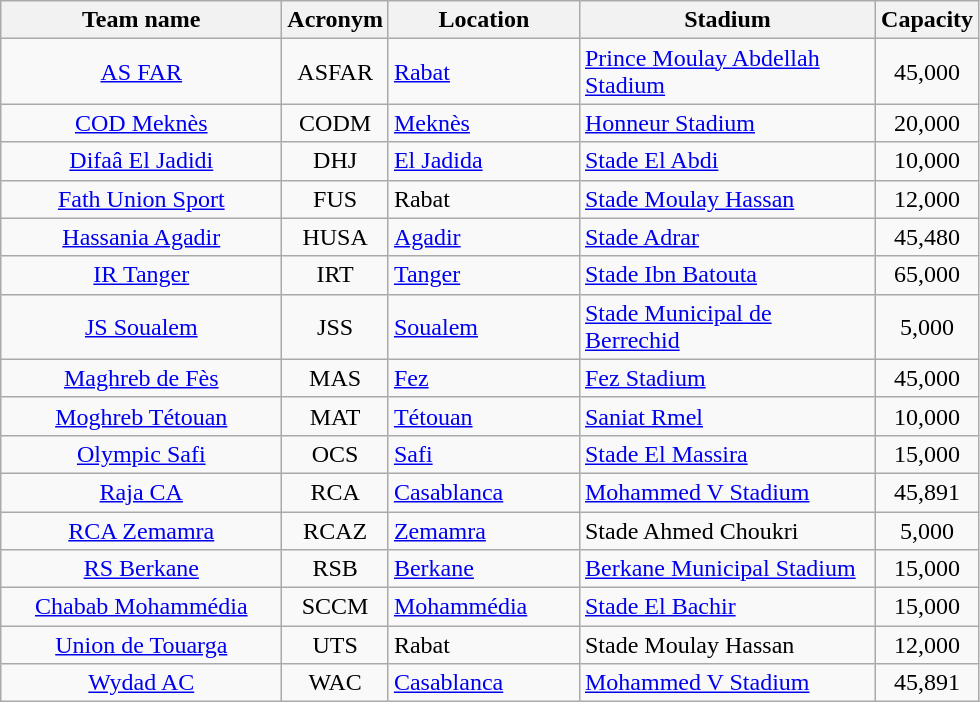<table class="wikitable sortable">
<tr>
<th width="180px">Team name</th>
<th width="45px">Acronym</th>
<th width="120px">Location</th>
<th width="190px">Stadium</th>
<th>Capacity</th>
</tr>
<tr>
<td align="center"><a href='#'>AS FAR</a></td>
<td align="center">ASFAR</td>
<td><a href='#'>Rabat</a></td>
<td><a href='#'>Prince Moulay Abdellah Stadium</a></td>
<td align="center">45,000</td>
</tr>
<tr>
<td align="center"><a href='#'>COD Meknès</a></td>
<td align="center">CODM</td>
<td><a href='#'>Meknès</a></td>
<td><a href='#'>Honneur Stadium</a></td>
<td align="center">20,000</td>
</tr>
<tr>
<td align="center"><a href='#'>Difaâ El Jadidi</a></td>
<td align="center">DHJ</td>
<td><a href='#'>El Jadida</a></td>
<td><a href='#'>Stade El Abdi</a></td>
<td align="center">10,000</td>
</tr>
<tr>
<td align="center"><a href='#'>Fath Union Sport</a></td>
<td align="center">FUS</td>
<td>Rabat</td>
<td><a href='#'>Stade Moulay Hassan</a></td>
<td align="center">12,000</td>
</tr>
<tr>
<td align="center"><a href='#'>Hassania Agadir</a></td>
<td align="center">HUSA</td>
<td><a href='#'>Agadir</a></td>
<td><a href='#'>Stade Adrar</a></td>
<td align="center">45,480</td>
</tr>
<tr>
<td align="center"><a href='#'>IR Tanger</a></td>
<td align="center">IRT</td>
<td><a href='#'>Tanger</a></td>
<td><a href='#'>Stade Ibn Batouta</a></td>
<td align="center">65,000</td>
</tr>
<tr>
<td align="center"><a href='#'>JS Soualem</a></td>
<td align="center">JSS</td>
<td><a href='#'>Soualem</a></td>
<td><a href='#'>Stade Municipal de Berrechid</a></td>
<td align="center">5,000</td>
</tr>
<tr>
<td align="center"><a href='#'>Maghreb de Fès</a></td>
<td align="center">MAS</td>
<td><a href='#'>Fez</a></td>
<td><a href='#'>Fez Stadium</a></td>
<td align="center">45,000</td>
</tr>
<tr>
<td align="center"><a href='#'>Moghreb Tétouan</a></td>
<td align="center">MAT</td>
<td><a href='#'>Tétouan</a></td>
<td><a href='#'>Saniat Rmel</a></td>
<td align="center">10,000</td>
</tr>
<tr>
<td align="center"><a href='#'>Olympic Safi</a></td>
<td align="center">OCS</td>
<td><a href='#'>Safi</a></td>
<td><a href='#'>Stade El Massira</a></td>
<td align="center">15,000</td>
</tr>
<tr>
<td align="center"><a href='#'>Raja CA</a></td>
<td align="center">RCA</td>
<td><a href='#'>Casablanca</a></td>
<td><a href='#'>Mohammed V Stadium</a></td>
<td align="center">45,891</td>
</tr>
<tr>
<td align="center"><a href='#'>RCA Zemamra</a></td>
<td align="center">RCAZ</td>
<td><a href='#'>Zemamra</a></td>
<td>Stade Ahmed Choukri</td>
<td align="center">5,000</td>
</tr>
<tr>
<td align="center"><a href='#'>RS Berkane</a></td>
<td align="center">RSB</td>
<td><a href='#'>Berkane</a></td>
<td><a href='#'>Berkane Municipal Stadium</a></td>
<td align="center">15,000</td>
</tr>
<tr>
<td align="center"><a href='#'>Chabab Mohammédia</a></td>
<td align="center">SCCM</td>
<td><a href='#'>Mohammédia</a></td>
<td><a href='#'>Stade El Bachir</a></td>
<td align="center">15,000</td>
</tr>
<tr>
<td align="center"><a href='#'>Union de Touarga</a></td>
<td align="center">UTS</td>
<td>Rabat</td>
<td>Stade Moulay Hassan</td>
<td align="center">12,000</td>
</tr>
<tr>
<td align="center"><a href='#'>Wydad AC</a></td>
<td align="center">WAC</td>
<td><a href='#'>Casablanca</a></td>
<td><a href='#'>Mohammed V Stadium</a></td>
<td align="center">45,891</td>
</tr>
</table>
